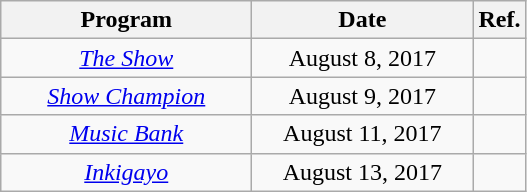<table class="wikitable plainrowheaders" style="text-align:center;">
<tr>
<th width="160">Program</th>
<th width="140">Date</th>
<th>Ref.</th>
</tr>
<tr>
<td><em><a href='#'>The Show</a></em></td>
<td>August 8, 2017</td>
<td></td>
</tr>
<tr>
<td><em><a href='#'>Show Champion</a></em></td>
<td>August 9, 2017</td>
<td></td>
</tr>
<tr>
<td><em><a href='#'>Music Bank</a></em></td>
<td>August 11, 2017</td>
<td></td>
</tr>
<tr>
<td><em><a href='#'>Inkigayo</a></em></td>
<td>August 13, 2017</td>
<td></td>
</tr>
</table>
